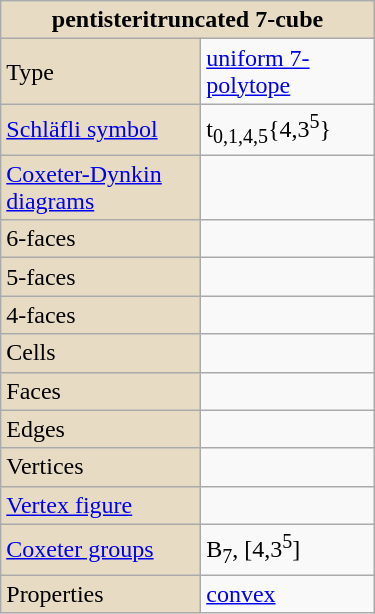<table class="wikitable" style="margin-left:10px; float:right; width:250px;">
<tr>
<th style="background:#e7dcc3;" colspan="2">pentisteritruncated 7-cube</th>
</tr>
<tr>
<td style="background:#e7dcc3;">Type</td>
<td><a href='#'>uniform 7-polytope</a></td>
</tr>
<tr>
<td style="background:#e7dcc3;"><a href='#'>Schläfli symbol</a></td>
<td>t<sub>0,1,4,5</sub>{4,3<sup>5</sup>}</td>
</tr>
<tr>
<td style="background:#e7dcc3;"><a href='#'>Coxeter-Dynkin diagrams</a></td>
<td></td>
</tr>
<tr>
<td style="background:#e7dcc3;">6-faces</td>
<td></td>
</tr>
<tr>
<td style="background:#e7dcc3;">5-faces</td>
<td></td>
</tr>
<tr>
<td style="background:#e7dcc3;">4-faces</td>
<td></td>
</tr>
<tr>
<td style="background:#e7dcc3;">Cells</td>
<td></td>
</tr>
<tr>
<td style="background:#e7dcc3;">Faces</td>
<td></td>
</tr>
<tr>
<td style="background:#e7dcc3;">Edges</td>
<td></td>
</tr>
<tr>
<td style="background:#e7dcc3;">Vertices</td>
<td></td>
</tr>
<tr>
<td style="background:#e7dcc3;"><a href='#'>Vertex figure</a></td>
<td></td>
</tr>
<tr>
<td style="background:#e7dcc3;"><a href='#'>Coxeter groups</a></td>
<td>B<sub>7</sub>, [4,3<sup>5</sup>]</td>
</tr>
<tr>
<td style="background:#e7dcc3;">Properties</td>
<td><a href='#'>convex</a></td>
</tr>
</table>
